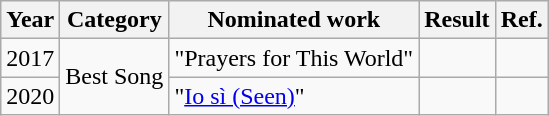<table class="wikitable">
<tr>
<th>Year</th>
<th>Category</th>
<th>Nominated work</th>
<th>Result</th>
<th>Ref.</th>
</tr>
<tr>
<td>2017</td>
<td rowspan="3">Best Song</td>
<td>"Prayers for This World" </td>
<td></td>
<td align="center"></td>
</tr>
<tr>
<td>2020</td>
<td>"<a href='#'>Io sì (Seen)</a>" </td>
<td></td>
<td align="center"></td>
</tr>
</table>
